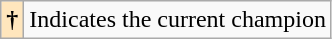<table class="wikitable">
<tr>
<th style="background-color:#ffe6bd">†</th>
<td>Indicates the current champion</td>
</tr>
</table>
